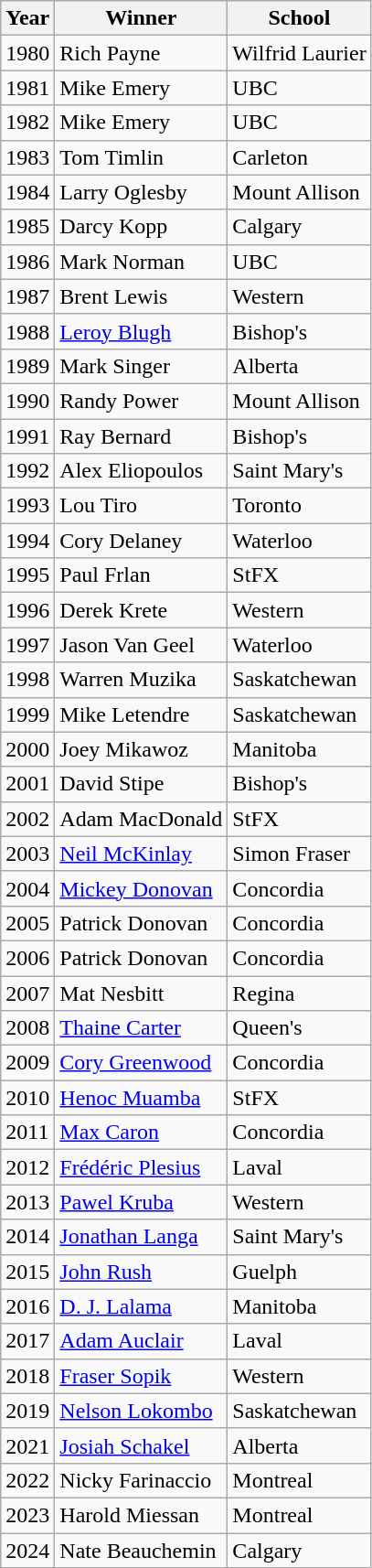<table class="wikitable">
<tr>
<th>Year</th>
<th>Winner</th>
<th>School</th>
</tr>
<tr>
<td>1980</td>
<td>Rich Payne</td>
<td>Wilfrid Laurier</td>
</tr>
<tr>
<td>1981</td>
<td>Mike Emery</td>
<td>UBC</td>
</tr>
<tr>
<td>1982</td>
<td>Mike Emery</td>
<td>UBC</td>
</tr>
<tr>
<td>1983</td>
<td>Tom Timlin</td>
<td>Carleton</td>
</tr>
<tr>
<td>1984</td>
<td>Larry Oglesby</td>
<td>Mount Allison</td>
</tr>
<tr>
<td>1985</td>
<td>Darcy Kopp</td>
<td>Calgary</td>
</tr>
<tr>
<td>1986</td>
<td>Mark Norman</td>
<td>UBC</td>
</tr>
<tr>
<td>1987</td>
<td>Brent Lewis</td>
<td>Western</td>
</tr>
<tr>
<td>1988</td>
<td><a href='#'>Leroy Blugh</a></td>
<td>Bishop's</td>
</tr>
<tr>
<td>1989</td>
<td>Mark Singer</td>
<td>Alberta</td>
</tr>
<tr>
<td>1990</td>
<td>Randy Power</td>
<td>Mount Allison</td>
</tr>
<tr>
<td>1991</td>
<td>Ray Bernard</td>
<td>Bishop's</td>
</tr>
<tr>
<td>1992</td>
<td>Alex Eliopoulos</td>
<td>Saint Mary's</td>
</tr>
<tr>
<td>1993</td>
<td>Lou Tiro</td>
<td>Toronto</td>
</tr>
<tr>
<td>1994</td>
<td>Cory Delaney</td>
<td>Waterloo</td>
</tr>
<tr>
<td>1995</td>
<td>Paul Frlan</td>
<td>StFX</td>
</tr>
<tr>
<td>1996</td>
<td>Derek Krete</td>
<td>Western</td>
</tr>
<tr>
<td>1997</td>
<td>Jason Van Geel</td>
<td>Waterloo</td>
</tr>
<tr>
<td>1998</td>
<td>Warren Muzika</td>
<td>Saskatchewan</td>
</tr>
<tr>
<td>1999</td>
<td>Mike Letendre</td>
<td>Saskatchewan</td>
</tr>
<tr>
<td>2000</td>
<td>Joey Mikawoz</td>
<td>Manitoba</td>
</tr>
<tr>
<td>2001</td>
<td>David Stipe</td>
<td>Bishop's</td>
</tr>
<tr>
<td>2002</td>
<td>Adam MacDonald</td>
<td>StFX</td>
</tr>
<tr>
<td>2003</td>
<td><a href='#'>Neil McKinlay</a></td>
<td>Simon Fraser</td>
</tr>
<tr>
<td>2004</td>
<td><a href='#'>Mickey Donovan</a></td>
<td>Concordia</td>
</tr>
<tr>
<td>2005</td>
<td>Patrick Donovan</td>
<td>Concordia</td>
</tr>
<tr>
<td>2006</td>
<td>Patrick Donovan</td>
<td>Concordia</td>
</tr>
<tr>
<td>2007</td>
<td>Mat Nesbitt</td>
<td>Regina</td>
</tr>
<tr>
<td>2008</td>
<td><a href='#'>Thaine Carter</a></td>
<td>Queen's</td>
</tr>
<tr>
<td>2009</td>
<td><a href='#'>Cory Greenwood</a></td>
<td>Concordia</td>
</tr>
<tr>
<td>2010</td>
<td><a href='#'>Henoc Muamba</a></td>
<td>StFX</td>
</tr>
<tr>
<td>2011</td>
<td><a href='#'>Max Caron</a></td>
<td>Concordia</td>
</tr>
<tr>
<td>2012</td>
<td><a href='#'>Frédéric Plesius</a></td>
<td>Laval</td>
</tr>
<tr>
<td>2013</td>
<td><a href='#'>Pawel Kruba</a></td>
<td>Western</td>
</tr>
<tr>
<td>2014</td>
<td><a href='#'>Jonathan Langa</a></td>
<td>Saint Mary's</td>
</tr>
<tr>
<td>2015</td>
<td><a href='#'>John Rush</a></td>
<td>Guelph</td>
</tr>
<tr>
<td>2016</td>
<td><a href='#'>D. J. Lalama</a></td>
<td>Manitoba</td>
</tr>
<tr>
<td>2017</td>
<td><a href='#'>Adam Auclair</a></td>
<td>Laval</td>
</tr>
<tr>
<td>2018</td>
<td><a href='#'>Fraser Sopik</a></td>
<td>Western</td>
</tr>
<tr>
<td>2019</td>
<td><a href='#'>Nelson Lokombo</a></td>
<td>Saskatchewan</td>
</tr>
<tr>
<td>2021</td>
<td><a href='#'>Josiah Schakel</a></td>
<td>Alberta</td>
</tr>
<tr>
<td>2022</td>
<td>Nicky Farinaccio</td>
<td>Montreal</td>
</tr>
<tr>
<td>2023</td>
<td>Harold Miessan</td>
<td>Montreal</td>
</tr>
<tr>
<td>2024</td>
<td>Nate Beauchemin</td>
<td>Calgary<br></td>
</tr>
</table>
